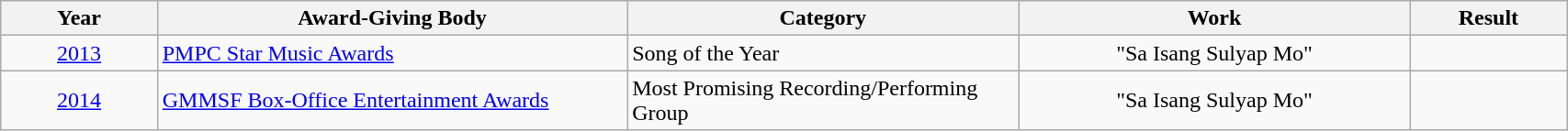<table width="90%" class="wikitable sortable">
<tr>
<th width="10%">Year</th>
<th width="30%">Award-Giving Body</th>
<th width="25%">Category</th>
<th width="25%">Work</th>
<th width="10%">Result</th>
</tr>
<tr>
<td rowspan="1" align="center"><a href='#'>2013</a></td>
<td rowspan="1" align="left"><a href='#'>PMPC Star Music Awards</a></td>
<td align="left">Song of the Year</td>
<td align="center">"Sa Isang Sulyap Mo"</td>
<td></td>
</tr>
<tr>
<td rowspan="1" align="center"><a href='#'>2014</a></td>
<td rowspan="1" align="left"><a href='#'>GMMSF Box-Office Entertainment Awards</a></td>
<td align="left">Most Promising Recording/Performing Group</td>
<td align="center">"Sa Isang Sulyap Mo"</td>
<td></td>
</tr>
</table>
